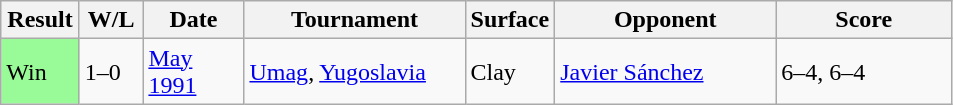<table class="sortable wikitable">
<tr>
<th style="width:45px">Result</th>
<th style="width:35px" class="unsortable">W/L</th>
<th style="width:60px">Date</th>
<th style="width:140px">Tournament</th>
<th style="width:50px">Surface</th>
<th style="width:140px">Opponent</th>
<th style="width:110px" class="unsortable">Score</th>
</tr>
<tr>
<td style="background:#98fb98;">Win</td>
<td>1–0</td>
<td><a href='#'>May 1991</a></td>
<td><a href='#'>Umag</a>, <a href='#'>Yugoslavia</a></td>
<td>Clay</td>
<td> <a href='#'>Javier Sánchez</a></td>
<td>6–4, 6–4</td>
</tr>
</table>
